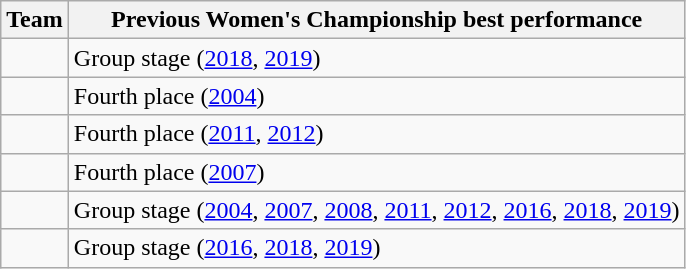<table class="wikitable sortable">
<tr>
<th>Team</th>
<th>Previous Women's Championship best performance</th>
</tr>
<tr>
<td></td>
<td>Group stage (<a href='#'>2018</a>, <a href='#'>2019</a>)</td>
</tr>
<tr>
<td></td>
<td>Fourth place (<a href='#'>2004</a>)</td>
</tr>
<tr>
<td></td>
<td>Fourth place (<a href='#'>2011</a>, <a href='#'>2012</a>)</td>
</tr>
<tr>
<td></td>
<td>Fourth place (<a href='#'>2007</a>)</td>
</tr>
<tr>
<td></td>
<td>Group stage (<a href='#'>2004</a>, <a href='#'>2007</a>, <a href='#'>2008</a>, <a href='#'>2011</a>, <a href='#'>2012</a>, <a href='#'>2016</a>, <a href='#'>2018</a>, <a href='#'>2019</a>)</td>
</tr>
<tr>
<td></td>
<td>Group stage (<a href='#'>2016</a>, <a href='#'>2018</a>, <a href='#'>2019</a>)</td>
</tr>
</table>
